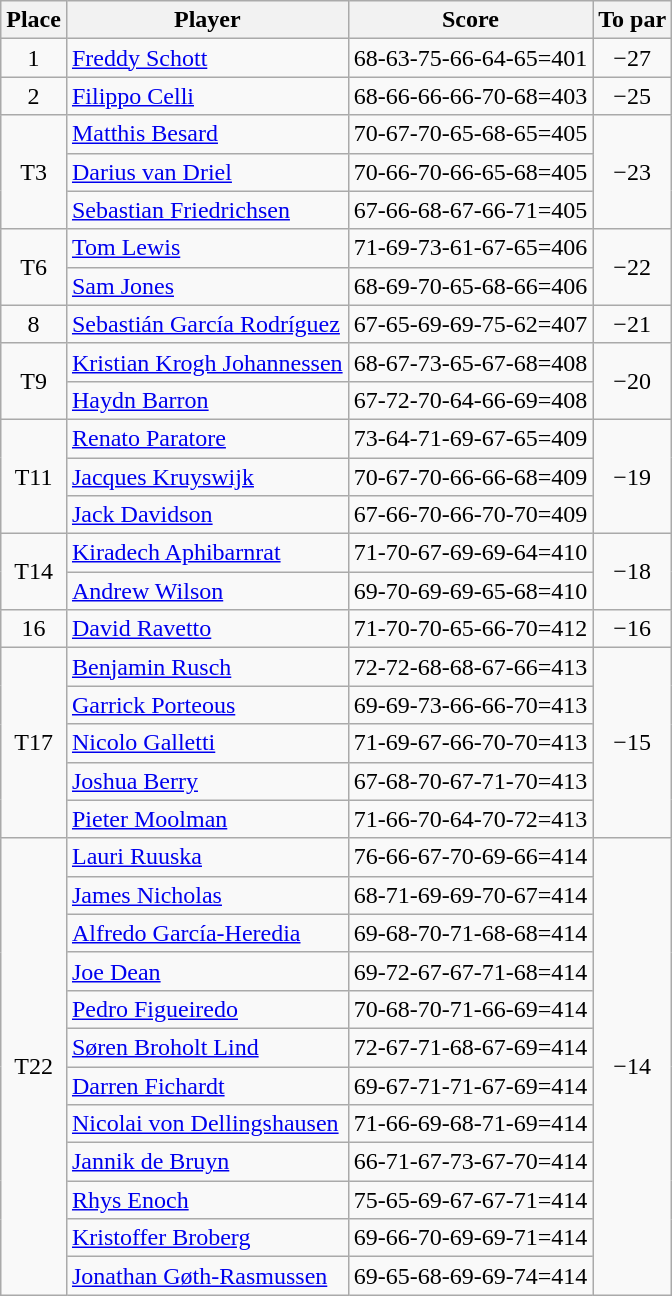<table class="wikitable">
<tr>
<th>Place</th>
<th>Player</th>
<th>Score</th>
<th>To par</th>
</tr>
<tr>
<td align=center>1</td>
<td> <a href='#'>Freddy Schott</a></td>
<td align=right>68-63-75-66-64-65=401</td>
<td align=center>−27</td>
</tr>
<tr>
<td align=center>2</td>
<td> <a href='#'>Filippo Celli</a></td>
<td align=right>68-66-66-66-70-68=403</td>
<td align=center>−25</td>
</tr>
<tr>
<td rowspan=3 align=center>T3</td>
<td> <a href='#'>Matthis Besard</a></td>
<td align=right>70-67-70-65-68-65=405</td>
<td rowspan=3 align=center>−23</td>
</tr>
<tr>
<td> <a href='#'>Darius van Driel</a></td>
<td align=right>70-66-70-66-65-68=405</td>
</tr>
<tr>
<td> <a href='#'>Sebastian Friedrichsen</a></td>
<td align=right>67-66-68-67-66-71=405</td>
</tr>
<tr>
<td rowspan=2 align=center>T6</td>
<td> <a href='#'>Tom Lewis</a></td>
<td align=right>71-69-73-61-67-65=406</td>
<td rowspan=2 align=center>−22</td>
</tr>
<tr>
<td> <a href='#'>Sam Jones</a></td>
<td align=right>68-69-70-65-68-66=406</td>
</tr>
<tr>
<td align=center>8</td>
<td> <a href='#'>Sebastián García Rodríguez</a></td>
<td align=right>67-65-69-69-75-62=407</td>
<td align=center>−21</td>
</tr>
<tr>
<td rowspan=2 align=center>T9</td>
<td> <a href='#'>Kristian Krogh Johannessen</a></td>
<td align=right>68-67-73-65-67-68=408</td>
<td rowspan=2 align=center>−20</td>
</tr>
<tr>
<td> <a href='#'>Haydn Barron</a></td>
<td align=right>67-72-70-64-66-69=408</td>
</tr>
<tr>
<td rowspan=3 align=center>T11</td>
<td> <a href='#'>Renato Paratore</a></td>
<td align=right>73-64-71-69-67-65=409</td>
<td rowspan=3 align=center>−19</td>
</tr>
<tr>
<td> <a href='#'>Jacques Kruyswijk</a></td>
<td align=right>70-67-70-66-66-68=409</td>
</tr>
<tr>
<td> <a href='#'>Jack Davidson</a></td>
<td align=right>67-66-70-66-70-70=409</td>
</tr>
<tr>
<td rowspan=2 align=center>T14</td>
<td> <a href='#'>Kiradech Aphibarnrat</a></td>
<td align=right>71-70-67-69-69-64=410</td>
<td rowspan=2 align=center>−18</td>
</tr>
<tr>
<td> <a href='#'>Andrew Wilson</a></td>
<td align=right>69-70-69-69-65-68=410</td>
</tr>
<tr>
<td align=center>16</td>
<td> <a href='#'>David Ravetto</a></td>
<td align=right>71-70-70-65-66-70=412</td>
<td align=center>−16</td>
</tr>
<tr>
<td rowspan=5 align=center>T17</td>
<td> <a href='#'>Benjamin Rusch</a></td>
<td align=right>72-72-68-68-67-66=413</td>
<td rowspan=5 align=center>−15</td>
</tr>
<tr>
<td> <a href='#'>Garrick Porteous</a></td>
<td align=right>69-69-73-66-66-70=413</td>
</tr>
<tr>
<td> <a href='#'>Nicolo Galletti</a></td>
<td align=right>71-69-67-66-70-70=413</td>
</tr>
<tr>
<td> <a href='#'>Joshua Berry</a></td>
<td align=right>67-68-70-67-71-70=413</td>
</tr>
<tr>
<td> <a href='#'>Pieter Moolman</a></td>
<td align=right>71-66-70-64-70-72=413</td>
</tr>
<tr>
<td rowspan=12 align=center>T22</td>
<td> <a href='#'>Lauri Ruuska</a></td>
<td align=right>76-66-67-70-69-66=414</td>
<td rowspan=12 align=center>−14</td>
</tr>
<tr>
<td> <a href='#'>James Nicholas</a></td>
<td align=right>68-71-69-69-70-67=414</td>
</tr>
<tr>
<td> <a href='#'>Alfredo García-Heredia</a></td>
<td align=right>69-68-70-71-68-68=414</td>
</tr>
<tr>
<td> <a href='#'>Joe Dean</a></td>
<td align=right>69-72-67-67-71-68=414</td>
</tr>
<tr>
<td> <a href='#'>Pedro Figueiredo</a></td>
<td align=right>70-68-70-71-66-69=414</td>
</tr>
<tr>
<td> <a href='#'>Søren Broholt Lind</a></td>
<td align=right>72-67-71-68-67-69=414</td>
</tr>
<tr>
<td> <a href='#'>Darren Fichardt</a></td>
<td align=right>69-67-71-71-67-69=414</td>
</tr>
<tr>
<td> <a href='#'>Nicolai von Dellingshausen</a></td>
<td align=right>71-66-69-68-71-69=414</td>
</tr>
<tr>
<td> <a href='#'>Jannik de Bruyn</a></td>
<td align=right>66-71-67-73-67-70=414</td>
</tr>
<tr>
<td> <a href='#'>Rhys Enoch</a></td>
<td align=right>75-65-69-67-67-71=414</td>
</tr>
<tr>
<td> <a href='#'>Kristoffer Broberg</a></td>
<td align=right>69-66-70-69-69-71=414</td>
</tr>
<tr>
<td> <a href='#'>Jonathan Gøth-Rasmussen</a></td>
<td align=right>69-65-68-69-69-74=414</td>
</tr>
</table>
